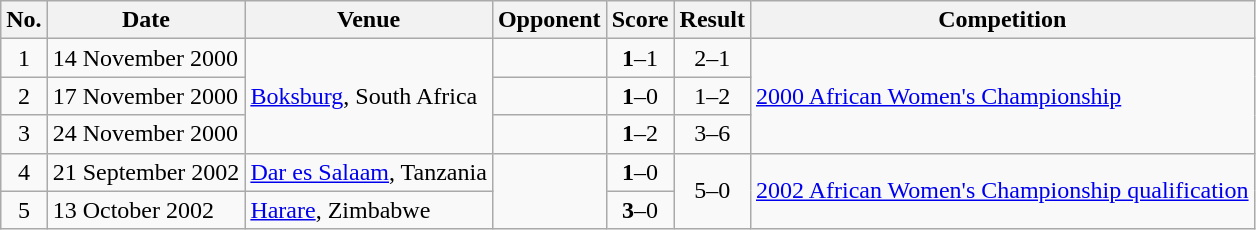<table class="wikitable">
<tr>
<th>No.</th>
<th>Date</th>
<th>Venue</th>
<th>Opponent</th>
<th>Score</th>
<th>Result</th>
<th>Competition</th>
</tr>
<tr>
<td style="text-align:center;">1</td>
<td>14 November 2000</td>
<td rowspan=3><a href='#'>Boksburg</a>, South Africa</td>
<td></td>
<td style="text-align:center;"><strong>1</strong>–1</td>
<td style="text-align:center;">2–1</td>
<td rowspan=3><a href='#'>2000 African Women's Championship</a></td>
</tr>
<tr>
<td style="text-align:center;">2</td>
<td>17 November 2000</td>
<td></td>
<td style="text-align:center;"><strong>1</strong>–0</td>
<td style="text-align:center;">1–2</td>
</tr>
<tr>
<td style="text-align:center;">3</td>
<td>24 November 2000</td>
<td></td>
<td style="text-align:center;"><strong>1</strong>–2</td>
<td style="text-align:center;">3–6</td>
</tr>
<tr>
<td style="text-align:center;">4</td>
<td>21 September 2002</td>
<td><a href='#'>Dar es Salaam</a>, Tanzania</td>
<td rowspan=2></td>
<td style="text-align:center;"><strong>1</strong>–0</td>
<td style="text-align:center;" rowspan=2>5–0</td>
<td rowspan=2><a href='#'>2002 African Women's Championship qualification</a></td>
</tr>
<tr>
<td style="text-align:center;">5</td>
<td>13 October 2002</td>
<td><a href='#'>Harare</a>, Zimbabwe</td>
<td style="text-align:center;"><strong>3</strong>–0</td>
</tr>
</table>
